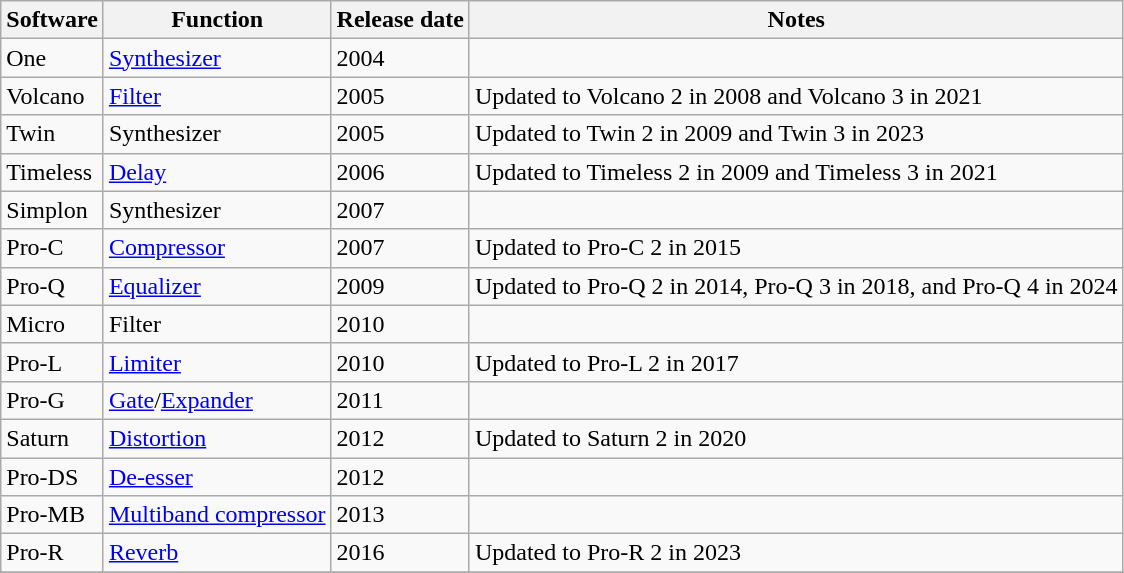<table class="wikitable sortable">
<tr>
<th>Software</th>
<th>Function</th>
<th>Release date</th>
<th class="unsortable">Notes</th>
</tr>
<tr>
<td>One</td>
<td><a href='#'>Synthesizer</a></td>
<td>2004</td>
<td></td>
</tr>
<tr>
<td>Volcano</td>
<td><a href='#'>Filter</a></td>
<td>2005</td>
<td>Updated to Volcano 2 in 2008 and Volcano 3 in 2021</td>
</tr>
<tr>
<td>Twin</td>
<td>Synthesizer</td>
<td>2005</td>
<td>Updated to Twin 2 in 2009 and Twin 3 in 2023</td>
</tr>
<tr>
<td>Timeless</td>
<td><a href='#'>Delay</a></td>
<td>2006</td>
<td>Updated to Timeless 2 in 2009 and Timeless 3 in 2021</td>
</tr>
<tr>
<td>Simplon</td>
<td>Synthesizer</td>
<td>2007</td>
<td></td>
</tr>
<tr>
<td>Pro-C</td>
<td><a href='#'>Compressor</a></td>
<td>2007</td>
<td>Updated to Pro-C 2 in 2015</td>
</tr>
<tr>
<td>Pro-Q</td>
<td><a href='#'>Equalizer</a></td>
<td>2009</td>
<td>Updated to Pro-Q 2 in 2014, Pro-Q 3 in 2018, and Pro-Q 4 in 2024</td>
</tr>
<tr>
<td>Micro</td>
<td>Filter</td>
<td>2010</td>
<td></td>
</tr>
<tr>
<td>Pro-L</td>
<td><a href='#'>Limiter</a></td>
<td>2010</td>
<td>Updated to Pro-L 2 in 2017</td>
</tr>
<tr>
<td>Pro-G</td>
<td><a href='#'>Gate</a>/<a href='#'>Expander</a></td>
<td>2011</td>
<td></td>
</tr>
<tr>
<td>Saturn</td>
<td><a href='#'>Distortion</a></td>
<td>2012</td>
<td>Updated to Saturn 2 in 2020</td>
</tr>
<tr>
<td>Pro-DS</td>
<td><a href='#'>De-esser</a></td>
<td>2012</td>
<td></td>
</tr>
<tr>
<td>Pro-MB</td>
<td><a href='#'>Multiband compressor</a></td>
<td>2013</td>
<td></td>
</tr>
<tr>
<td>Pro-R</td>
<td><a href='#'>Reverb</a></td>
<td>2016</td>
<td>Updated to Pro-R 2 in 2023</td>
</tr>
<tr>
</tr>
</table>
